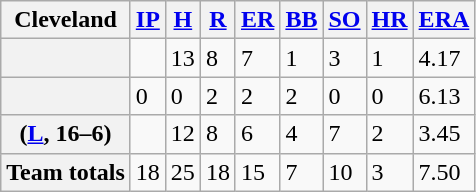<table class="wikitable sortable plainrowheaders" border="2">
<tr>
<th scope="col">Cleveland</th>
<th scope="col"><a href='#'>IP</a></th>
<th scope="col"><a href='#'>H</a></th>
<th scope="col"><a href='#'>R</a></th>
<th scope="col"><a href='#'>ER</a></th>
<th scope="col"><a href='#'>BB</a></th>
<th scope="col"><a href='#'>SO</a></th>
<th scope="col"><a href='#'>HR</a></th>
<th scope="col"><a href='#'>ERA</a></th>
</tr>
<tr>
<th scope="row"></th>
<td></td>
<td>13</td>
<td>8</td>
<td>7</td>
<td>1</td>
<td>3</td>
<td>1</td>
<td>4.17</td>
</tr>
<tr>
<th scope="row"></th>
<td>0</td>
<td>0</td>
<td>2</td>
<td>2</td>
<td>2</td>
<td>0</td>
<td>0</td>
<td>6.13</td>
</tr>
<tr>
<th scope="row"> (<a href='#'>L</a>, 16–6)</th>
<td></td>
<td>12</td>
<td>8</td>
<td>6</td>
<td>4</td>
<td>7</td>
<td>2</td>
<td>3.45</td>
</tr>
<tr>
<th scope="row"><strong>Team totals</strong></th>
<td>18</td>
<td>25</td>
<td>18</td>
<td>15</td>
<td>7</td>
<td>10</td>
<td>3</td>
<td>7.50</td>
</tr>
</table>
